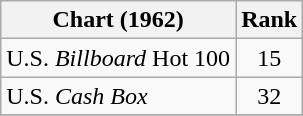<table class="wikitable">
<tr>
<th>Chart (1962)</th>
<th style="text-align:center;">Rank</th>
</tr>
<tr>
<td>U.S. <em>Billboard</em> Hot 100</td>
<td style="text-align:center;">15</td>
</tr>
<tr>
<td>U.S. <em>Cash Box</em> </td>
<td style="text-align:center;">32</td>
</tr>
<tr>
</tr>
</table>
